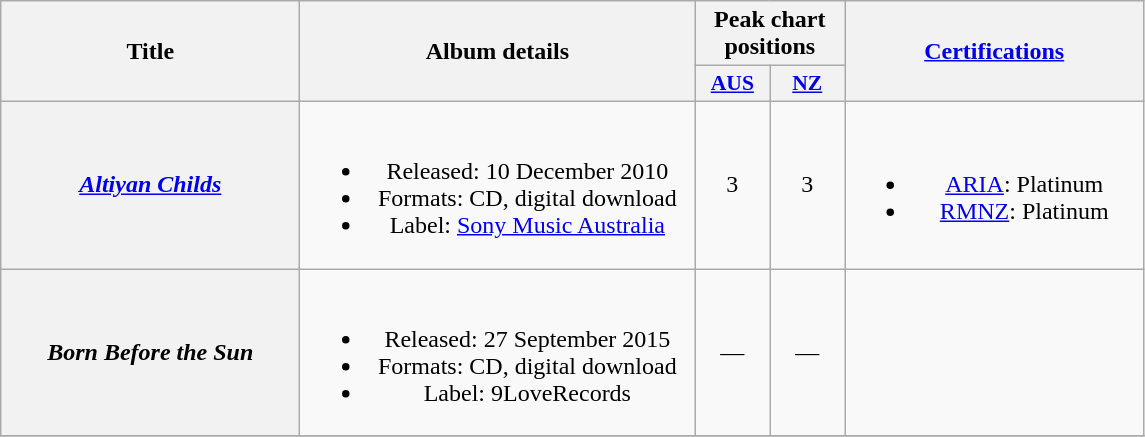<table class="wikitable plainrowheaders" style="text-align:center;">
<tr>
<th scope="col" rowspan="2" style="width:12em;">Title</th>
<th scope="col" rowspan="2" style="width:16em;">Album details</th>
<th scope="col" colspan="2">Peak chart positions</th>
<th scope="col" rowspan="2" style="width:12em;"><a href='#'>Certifications</a></th>
</tr>
<tr>
<th scope="col" style="width:3em;font-size:90%;"><a href='#'>AUS</a><br></th>
<th scope="col" style="width:3em;font-size:90%;"><a href='#'>NZ</a><br></th>
</tr>
<tr>
<th scope="row"><em><a href='#'>Altiyan Childs</a></em></th>
<td><br><ul><li>Released: 10 December 2010</li><li>Formats: CD, digital download</li><li>Label: <a href='#'>Sony Music Australia</a></li></ul></td>
<td>3</td>
<td>3</td>
<td><br><ul><li><a href='#'>ARIA</a>: Platinum</li><li><a href='#'>RMNZ</a>: Platinum</li></ul></td>
</tr>
<tr>
<th scope="row"><em>Born Before the Sun</em></th>
<td><br><ul><li>Released: 27 September 2015</li><li>Formats: CD, digital download</li><li>Label: 9LoveRecords</li></ul></td>
<td>—</td>
<td>—</td>
<td></td>
</tr>
<tr>
</tr>
</table>
